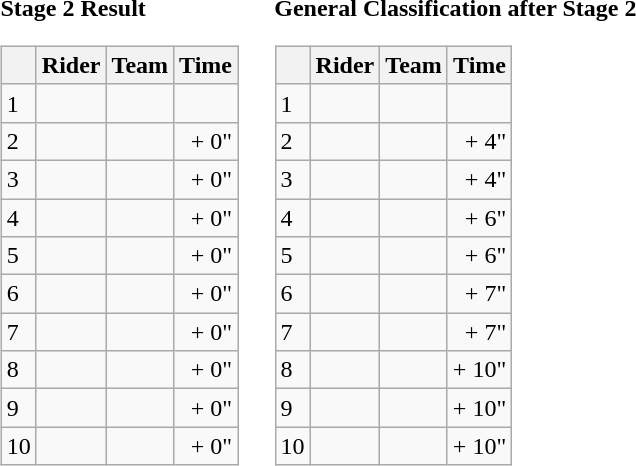<table>
<tr>
<td><strong>Stage 2 Result</strong><br><table class="wikitable">
<tr>
<th></th>
<th>Rider</th>
<th>Team</th>
<th>Time</th>
</tr>
<tr>
<td>1</td>
<td></td>
<td></td>
<td align="right"></td>
</tr>
<tr>
<td>2</td>
<td></td>
<td></td>
<td align="right">+ 0"</td>
</tr>
<tr>
<td>3</td>
<td></td>
<td></td>
<td align="right">+ 0"</td>
</tr>
<tr>
<td>4</td>
<td></td>
<td></td>
<td align="right">+ 0"</td>
</tr>
<tr>
<td>5</td>
<td></td>
<td></td>
<td align="right">+ 0"</td>
</tr>
<tr>
<td>6</td>
<td></td>
<td></td>
<td align="right">+ 0"</td>
</tr>
<tr>
<td>7</td>
<td></td>
<td></td>
<td align="right">+ 0"</td>
</tr>
<tr>
<td>8</td>
<td></td>
<td></td>
<td align="right">+ 0"</td>
</tr>
<tr>
<td>9</td>
<td></td>
<td></td>
<td align="right">+ 0"</td>
</tr>
<tr>
<td>10</td>
<td></td>
<td></td>
<td align="right">+ 0"</td>
</tr>
</table>
</td>
<td></td>
<td><strong>General Classification after Stage 2</strong><br><table class="wikitable">
<tr>
<th></th>
<th>Rider</th>
<th>Team</th>
<th>Time</th>
</tr>
<tr>
<td>1</td>
<td> </td>
<td></td>
<td align="right"></td>
</tr>
<tr>
<td>2</td>
<td> </td>
<td></td>
<td align="right">+ 4"</td>
</tr>
<tr>
<td>3</td>
<td></td>
<td></td>
<td align="right">+ 4"</td>
</tr>
<tr>
<td>4</td>
<td></td>
<td></td>
<td align="right">+ 6"</td>
</tr>
<tr>
<td>5</td>
<td></td>
<td></td>
<td align="right">+ 6"</td>
</tr>
<tr>
<td>6</td>
<td></td>
<td></td>
<td align="right">+ 7"</td>
</tr>
<tr>
<td>7</td>
<td></td>
<td></td>
<td align="right">+ 7"</td>
</tr>
<tr>
<td>8</td>
<td></td>
<td></td>
<td align="right">+ 10"</td>
</tr>
<tr>
<td>9</td>
<td></td>
<td></td>
<td align="right">+ 10"</td>
</tr>
<tr>
<td>10</td>
<td></td>
<td></td>
<td align="right">+ 10"</td>
</tr>
</table>
</td>
</tr>
</table>
